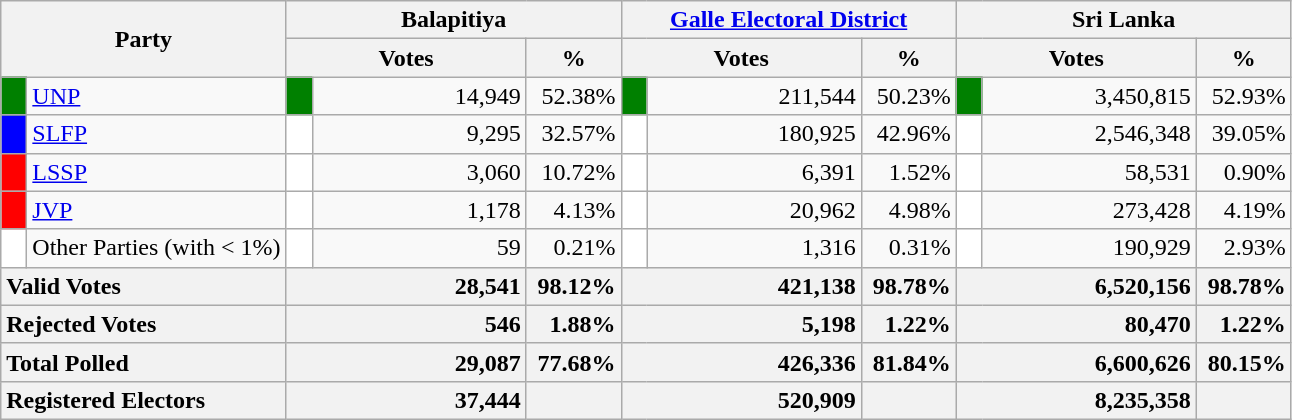<table class="wikitable">
<tr>
<th colspan="2" width="144px"rowspan="2">Party</th>
<th colspan="3" width="216px">Balapitiya</th>
<th colspan="3" width="216px"><a href='#'>Galle Electoral District</a></th>
<th colspan="3" width="216px">Sri Lanka</th>
</tr>
<tr>
<th colspan="2" width="144px">Votes</th>
<th>%</th>
<th colspan="2" width="144px">Votes</th>
<th>%</th>
<th colspan="2" width="144px">Votes</th>
<th>%</th>
</tr>
<tr>
<td style="background-color:green;" width="10px"></td>
<td style="text-align:left;"><a href='#'>UNP</a></td>
<td style="background-color:green;" width="10px"></td>
<td style="text-align:right;">14,949</td>
<td style="text-align:right;">52.38%</td>
<td style="background-color:green;" width="10px"></td>
<td style="text-align:right;">211,544</td>
<td style="text-align:right;">50.23%</td>
<td style="background-color:green;" width="10px"></td>
<td style="text-align:right;">3,450,815</td>
<td style="text-align:right;">52.93%</td>
</tr>
<tr>
<td style="background-color:blue;" width="10px"></td>
<td style="text-align:left;"><a href='#'>SLFP</a></td>
<td style="background-color:white;" width="10px"></td>
<td style="text-align:right;">9,295</td>
<td style="text-align:right;">32.57%</td>
<td style="background-color:white;" width="10px"></td>
<td style="text-align:right;">180,925</td>
<td style="text-align:right;">42.96%</td>
<td style="background-color:white;" width="10px"></td>
<td style="text-align:right;">2,546,348</td>
<td style="text-align:right;">39.05%</td>
</tr>
<tr>
<td style="background-color:red;" width="10px"></td>
<td style="text-align:left;"><a href='#'>LSSP</a></td>
<td style="background-color:white;" width="10px"></td>
<td style="text-align:right;">3,060</td>
<td style="text-align:right;">10.72%</td>
<td style="background-color:white;" width="10px"></td>
<td style="text-align:right;">6,391</td>
<td style="text-align:right;">1.52%</td>
<td style="background-color:white;" width="10px"></td>
<td style="text-align:right;">58,531</td>
<td style="text-align:right;">0.90%</td>
</tr>
<tr>
<td style="background-color:red;" width="10px"></td>
<td style="text-align:left;"><a href='#'>JVP</a></td>
<td style="background-color:white;" width="10px"></td>
<td style="text-align:right;">1,178</td>
<td style="text-align:right;">4.13%</td>
<td style="background-color:white;" width="10px"></td>
<td style="text-align:right;">20,962</td>
<td style="text-align:right;">4.98%</td>
<td style="background-color:white;" width="10px"></td>
<td style="text-align:right;">273,428</td>
<td style="text-align:right;">4.19%</td>
</tr>
<tr>
<td style="background-color:white;" width="10px"></td>
<td style="text-align:left;">Other Parties (with < 1%)</td>
<td style="background-color:white;" width="10px"></td>
<td style="text-align:right;">59</td>
<td style="text-align:right;">0.21%</td>
<td style="background-color:white;" width="10px"></td>
<td style="text-align:right;">1,316</td>
<td style="text-align:right;">0.31%</td>
<td style="background-color:white;" width="10px"></td>
<td style="text-align:right;">190,929</td>
<td style="text-align:right;">2.93%</td>
</tr>
<tr>
<th colspan="2" width="144px"style="text-align:left;">Valid Votes</th>
<th style="text-align:right;"colspan="2" width="144px">28,541</th>
<th style="text-align:right;">98.12%</th>
<th style="text-align:right;"colspan="2" width="144px">421,138</th>
<th style="text-align:right;">98.78%</th>
<th style="text-align:right;"colspan="2" width="144px">6,520,156</th>
<th style="text-align:right;">98.78%</th>
</tr>
<tr>
<th colspan="2" width="144px"style="text-align:left;">Rejected Votes</th>
<th style="text-align:right;"colspan="2" width="144px">546</th>
<th style="text-align:right;">1.88%</th>
<th style="text-align:right;"colspan="2" width="144px">5,198</th>
<th style="text-align:right;">1.22%</th>
<th style="text-align:right;"colspan="2" width="144px">80,470</th>
<th style="text-align:right;">1.22%</th>
</tr>
<tr>
<th colspan="2" width="144px"style="text-align:left;">Total Polled</th>
<th style="text-align:right;"colspan="2" width="144px">29,087</th>
<th style="text-align:right;">77.68%</th>
<th style="text-align:right;"colspan="2" width="144px">426,336</th>
<th style="text-align:right;">81.84%</th>
<th style="text-align:right;"colspan="2" width="144px">6,600,626</th>
<th style="text-align:right;">80.15%</th>
</tr>
<tr>
<th colspan="2" width="144px"style="text-align:left;">Registered Electors</th>
<th style="text-align:right;"colspan="2" width="144px">37,444</th>
<th></th>
<th style="text-align:right;"colspan="2" width="144px">520,909</th>
<th></th>
<th style="text-align:right;"colspan="2" width="144px">8,235,358</th>
<th></th>
</tr>
</table>
